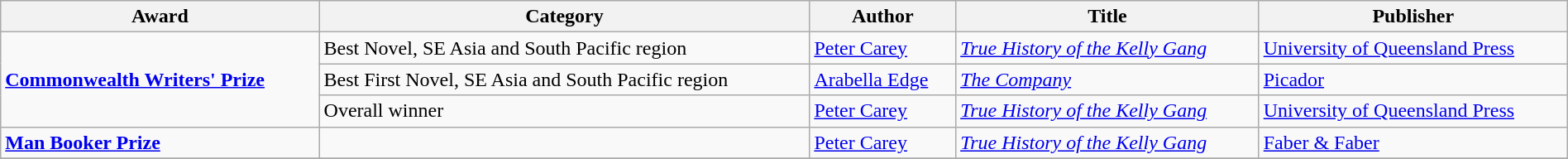<table class="wikitable" width=100%>
<tr>
<th>Award</th>
<th>Category</th>
<th>Author</th>
<th>Title</th>
<th>Publisher</th>
</tr>
<tr>
<td rowspan=3><strong><a href='#'>Commonwealth Writers' Prize</a></strong></td>
<td>Best Novel, SE Asia and South Pacific region</td>
<td><a href='#'>Peter Carey</a></td>
<td><em><a href='#'>True History of the Kelly Gang</a></em></td>
<td><a href='#'>University of Queensland Press</a></td>
</tr>
<tr>
<td>Best First Novel, SE Asia and South Pacific region</td>
<td><a href='#'>Arabella Edge</a></td>
<td><em><a href='#'>The Company</a></em></td>
<td><a href='#'>Picador</a></td>
</tr>
<tr>
<td>Overall winner</td>
<td><a href='#'>Peter Carey</a></td>
<td><em><a href='#'>True History of the Kelly Gang</a></em></td>
<td><a href='#'>University of Queensland Press</a></td>
</tr>
<tr>
<td><strong><a href='#'>Man Booker Prize</a></strong></td>
<td></td>
<td><a href='#'>Peter Carey</a></td>
<td><em><a href='#'>True History of the Kelly Gang</a></em></td>
<td><a href='#'>Faber & Faber</a></td>
</tr>
<tr>
</tr>
</table>
